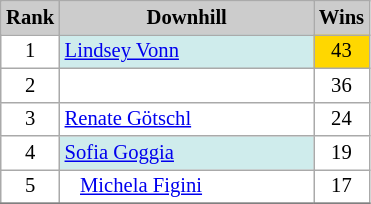<table class="wikitable plainrowheaders" style="background:#fff; font-size:86%; line-height:16px; border:grey solid 1px; border-collapse:collapse">
<tr>
<th style="background-color: #ccc;" width="30">Rank</th>
<th style="background-color: #ccc;" width="160">Downhill</th>
<th style="background:#ccc; width:15%">Wins</th>
</tr>
<tr>
<td align=center>1</td>
<td style="background:#CFECEC"> <a href='#'>Lindsey Vonn</a></td>
<td style="background-color: gold" align=center>43</td>
</tr>
<tr>
<td align=center>2</td>
<td></td>
<td align=center>36</td>
</tr>
<tr>
<td align=center>3</td>
<td> <a href='#'>Renate Götschl</a></td>
<td align=center>24</td>
</tr>
<tr>
<td align=center>4</td>
<td style="background:#CFECEC"> <a href='#'>Sofia Goggia</a></td>
<td align=center>19</td>
</tr>
<tr>
<td align=center>5</td>
<td>   <a href='#'>Michela Figini</a></td>
<td align=center>17</td>
</tr>
<tr>
</tr>
</table>
